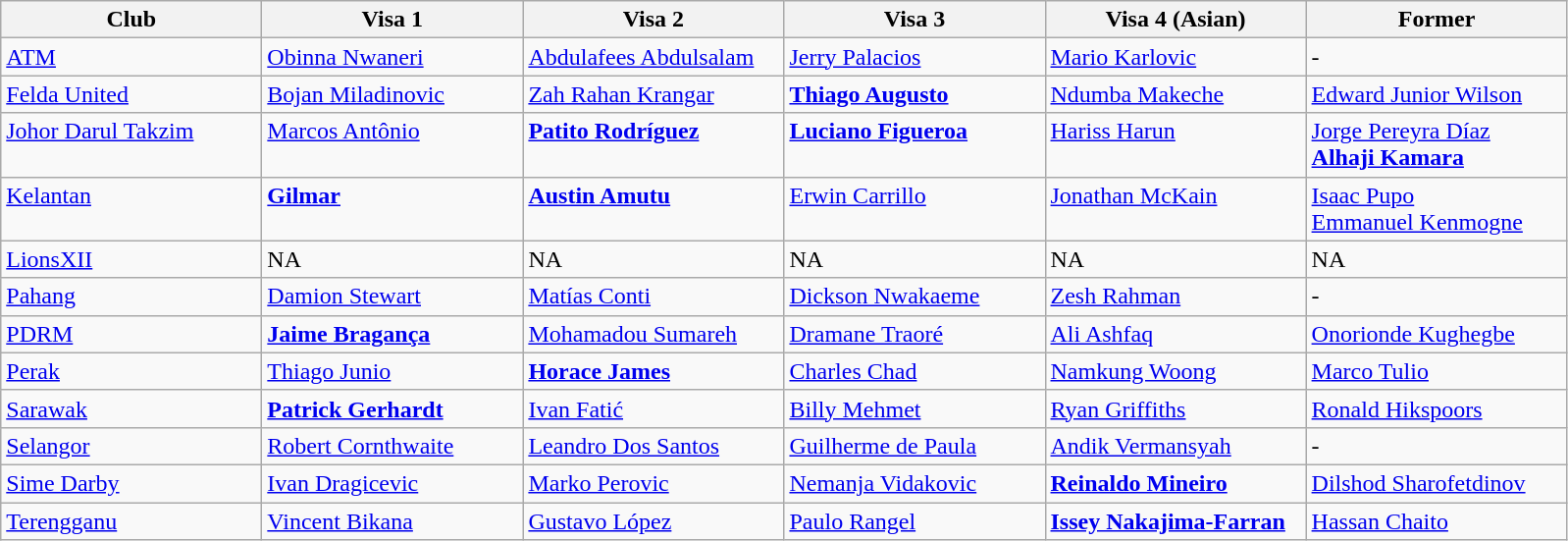<table class="wikitable sortable">
<tr>
<th style="width:170px;">Club</th>
<th style="width:170px;">Visa 1</th>
<th style="width:170px;">Visa 2</th>
<th style="width:170px;">Visa 3</th>
<th style="width:170px;">Visa 4 (Asian)</th>
<th style="width:170px;">Former</th>
</tr>
<tr style="vertical-align:top;">
<td><a href='#'>ATM</a></td>
<td> <a href='#'>Obinna Nwaneri</a></td>
<td> <a href='#'>Abdulafees Abdulsalam</a></td>
<td> <a href='#'>Jerry Palacios</a></td>
<td> <a href='#'>Mario Karlovic</a></td>
<td>-</td>
</tr>
<tr style="vertical-align:top;">
<td><a href='#'>Felda United</a></td>
<td> <a href='#'>Bojan Miladinovic</a></td>
<td> <a href='#'>Zah Rahan Krangar</a></td>
<td><strong> <a href='#'>Thiago Augusto</a></strong></td>
<td> <a href='#'>Ndumba Makeche</a></td>
<td> <a href='#'>Edward Junior Wilson</a></td>
</tr>
<tr style="vertical-align:top;">
<td><a href='#'>Johor Darul Takzim</a></td>
<td> <a href='#'>Marcos Antônio</a></td>
<td><strong> <a href='#'>Patito Rodríguez </a></strong></td>
<td><strong> <a href='#'>Luciano Figueroa </a></strong></td>
<td> <a href='#'>Hariss Harun</a></td>
<td> <a href='#'>Jorge Pereyra Díaz</a><br><strong> <a href='#'>Alhaji Kamara</a></strong></td>
</tr>
<tr style="vertical-align:top;">
<td><a href='#'>Kelantan</a></td>
<td><strong> <a href='#'>Gilmar</a></strong></td>
<td><strong> <a href='#'>Austin Amutu  </a></strong></td>
<td> <a href='#'>Erwin Carrillo</a></td>
<td> <a href='#'>Jonathan McKain</a></td>
<td> <a href='#'>Isaac Pupo</a><br> <a href='#'>Emmanuel Kenmogne</a></td>
</tr>
<tr style="vertical-align:top;">
<td><a href='#'>LionsXII</a></td>
<td>NA</td>
<td>NA</td>
<td>NA</td>
<td>NA</td>
<td>NA</td>
</tr>
<tr style="vertical-align:top;">
<td><a href='#'>Pahang</a></td>
<td> <a href='#'>Damion Stewart</a></td>
<td> <a href='#'>Matías Conti</a></td>
<td> <a href='#'>Dickson Nwakaeme</a></td>
<td> <a href='#'>Zesh Rahman</a></td>
<td>-</td>
</tr>
<tr style="vertical-align:top;">
<td><a href='#'>PDRM</a></td>
<td><strong> <a href='#'>Jaime Bragança </a></strong></td>
<td> <a href='#'>Mohamadou Sumareh</a></td>
<td> <a href='#'>Dramane Traoré</a></td>
<td> <a href='#'>Ali Ashfaq</a></td>
<td> <a href='#'>Onorionde Kughegbe</a></td>
</tr>
<tr style="vertical-align:top;">
<td><a href='#'>Perak</a></td>
<td> <a href='#'>Thiago Junio</a></td>
<td><strong> <a href='#'>Horace James</a></strong></td>
<td> <a href='#'>Charles Chad</a></td>
<td> <a href='#'>Namkung Woong</a></td>
<td> <a href='#'>Marco Tulio</a></td>
</tr>
<tr style="vertical-align:top;">
<td><a href='#'>Sarawak</a></td>
<td><strong> <a href='#'>Patrick Gerhardt </a></strong></td>
<td> <a href='#'>Ivan Fatić</a></td>
<td> <a href='#'>Billy Mehmet</a></td>
<td> <a href='#'>Ryan Griffiths</a></td>
<td> <a href='#'>Ronald Hikspoors</a></td>
</tr>
<tr style="vertical-align:top;">
<td><a href='#'>Selangor</a></td>
<td> <a href='#'>Robert Cornthwaite</a></td>
<td> <a href='#'>Leandro Dos Santos</a></td>
<td> <a href='#'>Guilherme de Paula</a></td>
<td> <a href='#'>Andik Vermansyah</a></td>
<td>-</td>
</tr>
<tr style="vertical-align:top;">
<td><a href='#'>Sime Darby</a></td>
<td> <a href='#'>Ivan Dragicevic</a></td>
<td> <a href='#'>Marko Perovic</a></td>
<td> <a href='#'>Nemanja Vidakovic</a></td>
<td><strong> <a href='#'>Reinaldo Mineiro</a></strong></td>
<td> <a href='#'>Dilshod Sharofetdinov</a></td>
</tr>
<tr style="vertical-align:top;">
<td><a href='#'>Terengganu</a></td>
<td> <a href='#'>Vincent Bikana</a></td>
<td> <a href='#'>Gustavo López</a></td>
<td> <a href='#'>Paulo Rangel</a></td>
<td><strong> <a href='#'>Issey Nakajima-Farran </a></strong></td>
<td> <a href='#'>Hassan Chaito</a></td>
</tr>
</table>
